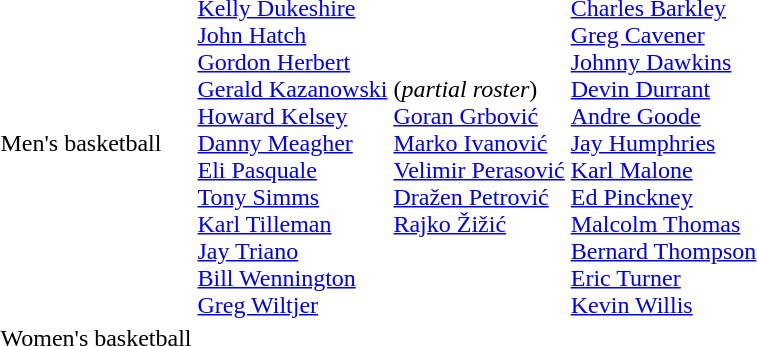<table>
<tr>
<td>Men's basketball</td>
<td><br><a href='#'>Kelly Dukeshire</a><br><a href='#'>John Hatch</a><br><a href='#'>Gordon Herbert</a><br><a href='#'>Gerald Kazanowski</a><br><a href='#'>Howard Kelsey</a><br><a href='#'>Danny Meagher</a><br><a href='#'>Eli Pasquale</a><br><a href='#'>Tony Simms</a><br><a href='#'>Karl Tilleman</a><br><a href='#'>Jay Triano</a><br><a href='#'>Bill Wennington</a><br><a href='#'>Greg Wiltjer</a></td>
<td><br>(<em>partial roster</em>)<br><a href='#'>Goran Grbović</a><br><a href='#'>Marko Ivanović</a><br><a href='#'>Velimir Perasović</a><br><a href='#'>Dražen Petrović</a><br><a href='#'>Rajko Žižić</a></td>
<td><br><a href='#'>Charles Barkley</a><br><a href='#'>Greg Cavener</a><br><a href='#'>Johnny Dawkins</a><br><a href='#'>Devin Durrant</a><br><a href='#'>Andre Goode</a><br><a href='#'>Jay Humphries</a><br><a href='#'>Karl Malone</a><br><a href='#'>Ed Pinckney</a><br><a href='#'>Malcolm Thomas</a><br><a href='#'>Bernard Thompson</a><br><a href='#'>Eric Turner</a><br><a href='#'>Kevin Willis</a></td>
</tr>
<tr>
<td>Women's basketball</td>
<td></td>
<td></td>
<td></td>
</tr>
</table>
